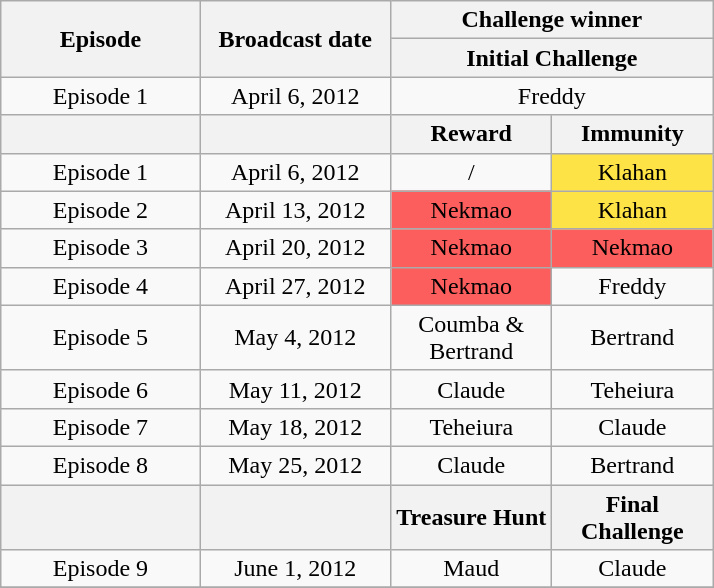<table class="wikitable" style="margin:auto; text-align:center">
<tr>
<th width="125" rowspan=2>Episode</th>
<th width="120" rowspan=2>Broadcast date</th>
<th colspan=2>Challenge winner</th>
</tr>
<tr>
<th width="200" colspan=2>Initial Challenge</th>
</tr>
<tr>
<td>Episode 1</td>
<td>April 6, 2012</td>
<td colspan=2>Freddy</td>
</tr>
<tr>
<th></th>
<th></th>
<th width="100">Reward</th>
<th width="100">Immunity</th>
</tr>
<tr>
<td>Episode 1</td>
<td>April 6, 2012</td>
<td>/</td>
<td bgcolor="#fee347">Klahan</td>
</tr>
<tr>
<td>Episode 2</td>
<td>April 13, 2012</td>
<td bgcolor="#fc5d5d">Nekmao</td>
<td bgcolor="#fee347">Klahan</td>
</tr>
<tr>
<td>Episode 3</td>
<td>April 20, 2012</td>
<td bgcolor="#fc5d5d">Nekmao</td>
<td bgcolor="#fc5d5d">Nekmao</td>
</tr>
<tr>
<td>Episode 4</td>
<td>April 27, 2012</td>
<td bgcolor="#fc5d5d">Nekmao</td>
<td>Freddy</td>
</tr>
<tr>
<td>Episode 5</td>
<td>May 4, 2012</td>
<td>Coumba & Bertrand</td>
<td>Bertrand</td>
</tr>
<tr>
<td>Episode 6</td>
<td>May 11, 2012</td>
<td>Claude</td>
<td>Teheiura</td>
</tr>
<tr>
<td>Episode 7</td>
<td>May 18, 2012</td>
<td>Teheiura</td>
<td>Claude</td>
</tr>
<tr>
<td>Episode 8</td>
<td>May 25, 2012</td>
<td>Claude</td>
<td>Bertrand</td>
</tr>
<tr>
<th width="100"></th>
<th width="100"></th>
<th width="100">Treasure Hunt</th>
<th width="100">Final Challenge</th>
</tr>
<tr>
<td>Episode 9</td>
<td>June 1, 2012</td>
<td>Maud</td>
<td>Claude</td>
</tr>
<tr>
</tr>
</table>
